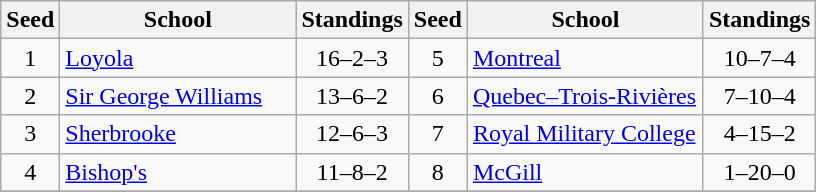<table class="wikitable">
<tr>
<th>Seed</th>
<th style="width:150px">School</th>
<th>Standings</th>
<th>Seed</th>
<th style="width:150px">School</th>
<th>Standings</th>
</tr>
<tr>
<td align=center>1</td>
<td><a href='#'>Loyola</a></td>
<td align=center>16–2–3</td>
<td align=center>5</td>
<td><a href='#'>Montreal</a></td>
<td align=center>10–7–4</td>
</tr>
<tr>
<td align=center>2</td>
<td><a href='#'>Sir George Williams</a></td>
<td align=center>13–6–2</td>
<td align=center>6</td>
<td><a href='#'>Quebec–Trois-Rivières</a></td>
<td align=center>7–10–4</td>
</tr>
<tr>
<td align=center>3</td>
<td><a href='#'>Sherbrooke</a></td>
<td align=center>12–6–3</td>
<td align=center>7</td>
<td><a href='#'>Royal Military College</a></td>
<td align=center>4–15–2</td>
</tr>
<tr>
<td align=center>4</td>
<td><a href='#'>Bishop's</a></td>
<td align=center>11–8–2</td>
<td align=center>8</td>
<td><a href='#'>McGill</a></td>
<td align=center>1–20–0</td>
</tr>
<tr>
</tr>
</table>
